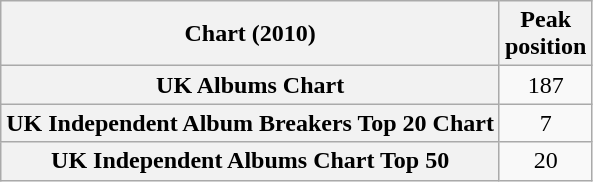<table class="wikitable sortable plainrowheaders" style="text-align:center">
<tr>
<th>Chart (2010)</th>
<th>Peak<br>position</th>
</tr>
<tr>
<th scope="row">UK Albums Chart</th>
<td>187</td>
</tr>
<tr>
<th scope="row">UK Independent Album Breakers Top 20 Chart</th>
<td>7</td>
</tr>
<tr>
<th scope="row">UK Independent Albums Chart Top 50</th>
<td>20</td>
</tr>
</table>
